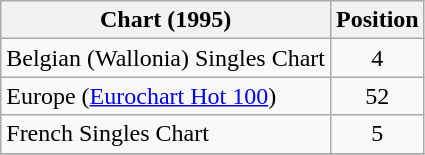<table class="wikitable sortable">
<tr>
<th>Chart (1995)</th>
<th>Position</th>
</tr>
<tr>
<td>Belgian (Wallonia) Singles Chart</td>
<td align="center">4</td>
</tr>
<tr>
<td>Europe (<a href='#'>Eurochart Hot 100</a>)</td>
<td align="center">52</td>
</tr>
<tr>
<td>French Singles Chart</td>
<td align="center">5</td>
</tr>
<tr>
</tr>
</table>
